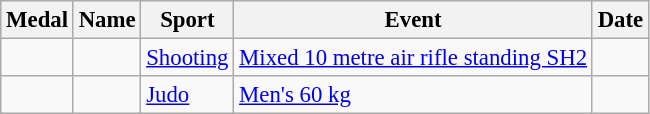<table class="wikitable sortable" style=font-size:95%>
<tr>
<th>Medal</th>
<th>Name</th>
<th>Sport</th>
<th>Event</th>
<th>Date</th>
</tr>
<tr>
<td></td>
<td></td>
<td><a href='#'>Shooting</a></td>
<td><a href='#'>Mixed 10 metre air rifle standing SH2</a></td>
<td></td>
</tr>
<tr>
<td></td>
<td></td>
<td><a href='#'>Judo</a></td>
<td><a href='#'>Men's 60 kg</a></td>
<td></td>
</tr>
</table>
